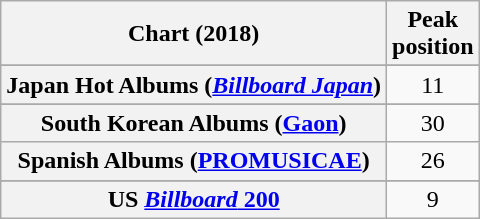<table class="wikitable sortable plainrowheaders" style="text-align:center">
<tr>
<th scope="col">Chart (2018)</th>
<th scope="col">Peak<br> position</th>
</tr>
<tr>
</tr>
<tr>
</tr>
<tr>
</tr>
<tr>
</tr>
<tr>
</tr>
<tr>
</tr>
<tr>
</tr>
<tr>
</tr>
<tr>
<th scope="row">Japan Hot Albums (<em><a href='#'>Billboard Japan</a></em>)</th>
<td>11</td>
</tr>
<tr>
</tr>
<tr>
</tr>
<tr>
</tr>
<tr>
<th scope="row">South Korean Albums (<a href='#'>Gaon</a>)</th>
<td>30</td>
</tr>
<tr>
<th scope="row">Spanish Albums (<a href='#'>PROMUSICAE</a>)</th>
<td>26</td>
</tr>
<tr>
</tr>
<tr>
</tr>
<tr>
<th scope="row">US <a href='#'><em>Billboard</em> 200</a></th>
<td>9</td>
</tr>
</table>
